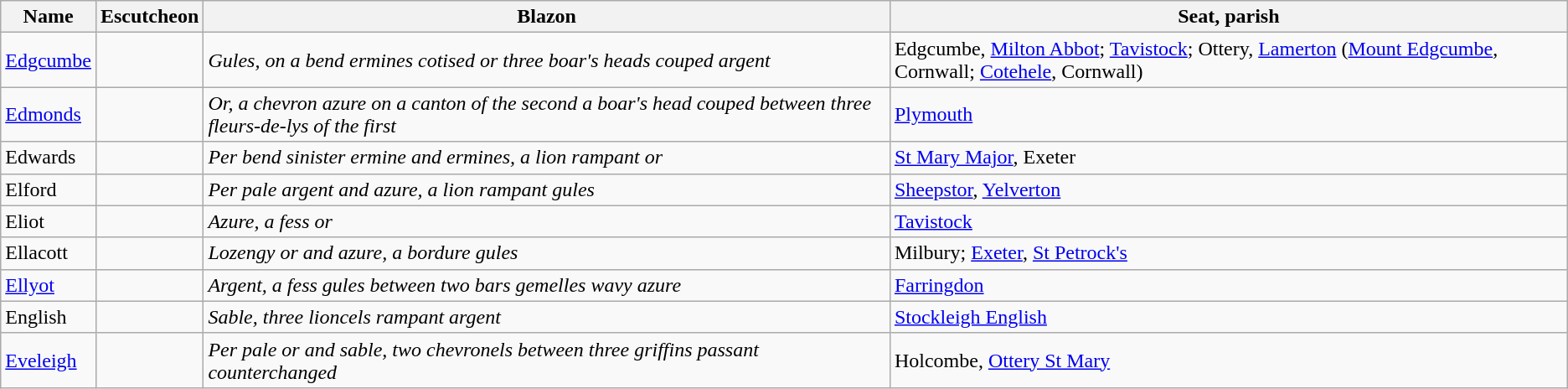<table class="wikitable">
<tr>
<th>Name</th>
<th>Escutcheon</th>
<th>Blazon</th>
<th>Seat, parish</th>
</tr>
<tr>
<td><a href='#'>Edgcumbe</a></td>
<td></td>
<td><em>Gules, on a bend ermines cotised or three boar's heads couped argent</em></td>
<td>Edgcumbe, <a href='#'>Milton Abbot</a>; <a href='#'>Tavistock</a>; Ottery, <a href='#'>Lamerton</a> (<a href='#'>Mount Edgcumbe</a>, Cornwall; <a href='#'>Cotehele</a>, Cornwall)</td>
</tr>
<tr>
<td><a href='#'>Edmonds</a></td>
<td></td>
<td><em>Or, a chevron azure on a canton of the second a boar's head couped between three fleurs-de-lys of the first</em></td>
<td><a href='#'>Plymouth</a></td>
</tr>
<tr>
<td>Edwards</td>
<td></td>
<td><em>Per bend sinister ermine and ermines, a lion rampant or</em></td>
<td><a href='#'>St Mary Major</a>, Exeter</td>
</tr>
<tr>
<td>Elford</td>
<td></td>
<td><em>Per pale argent and azure, a lion rampant gules</em></td>
<td><a href='#'>Sheepstor</a>, <a href='#'>Yelverton</a></td>
</tr>
<tr>
<td>Eliot</td>
<td></td>
<td><em>Azure, a fess or</em></td>
<td><a href='#'>Tavistock</a></td>
</tr>
<tr>
<td>Ellacott</td>
<td></td>
<td><em>Lozengy or and azure, a bordure gules</em></td>
<td>Milbury; <a href='#'>Exeter</a>, <a href='#'>St Petrock's</a></td>
</tr>
<tr>
<td><a href='#'>Ellyot</a></td>
<td></td>
<td><em>Argent, a fess gules between two bars gemelles wavy azure</em></td>
<td><a href='#'>Farringdon</a></td>
</tr>
<tr>
<td>English</td>
<td></td>
<td><em>Sable, three lioncels rampant argent</em></td>
<td><a href='#'>Stockleigh English</a></td>
</tr>
<tr>
<td><a href='#'>Eveleigh</a></td>
<td></td>
<td><em>Per pale or and sable, two chevronels between three griffins passant counterchanged</em></td>
<td>Holcombe, <a href='#'>Ottery St Mary</a></td>
</tr>
</table>
